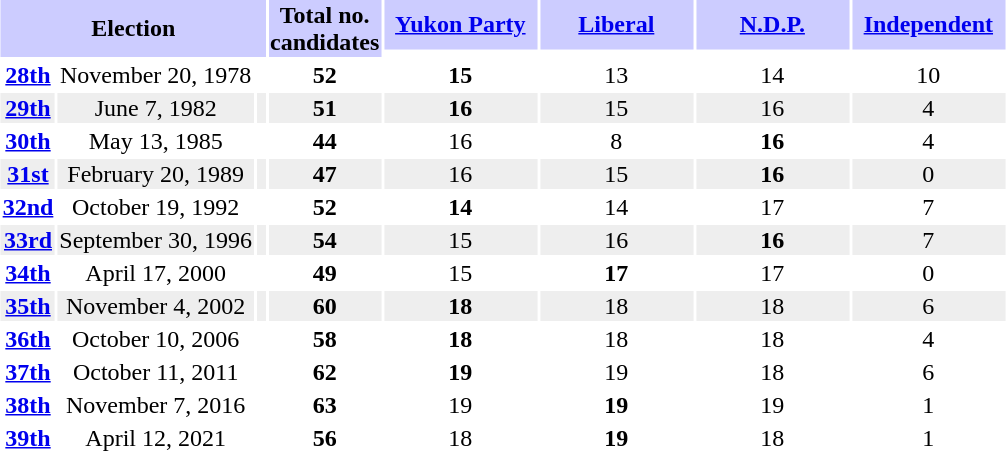<table class="toccolours" style="margin:0 auto; clear:both; text-align:center;" border=0>
<tr style="background:#ccccff">
<th rowspan=2 colspan=3>Election</th>
<th rowspan=2>Total no.<br>candidates</th>
<th><a href='#'>Yukon Party</a></th>
<th><a href='#'>Liberal</a></th>
<th><a href='#'>N.D.P.</a></th>
<th><a href='#'>Independent</a></th>
</tr>
<tr>
<td></td>
<td></td>
<td></td>
<td></td>
</tr>
<tr>
<th><a href='#'>28th</a></th>
<td>November 20, 1978</td>
<td> </td>
<th>52</th>
<th width=100>15</th>
<td width=100>13</td>
<td width=100>14</td>
<td width=100>10</td>
</tr>
<tr style="background:#eeeeee">
<th><a href='#'>29th</a></th>
<td>June 7, 1982</td>
<td> </td>
<th>51</th>
<th>16</th>
<td>15</td>
<td>16</td>
<td>4</td>
</tr>
<tr>
<th><a href='#'>30th</a></th>
<td>May 13, 1985</td>
<td> </td>
<th>44</th>
<td>16</td>
<td>8</td>
<th>16</th>
<td>4</td>
</tr>
<tr style="background:#eeeeee">
<th><a href='#'>31st</a></th>
<td>February 20, 1989</td>
<td> </td>
<th>47</th>
<td>16</td>
<td>15</td>
<th>16</th>
<td>0</td>
</tr>
<tr>
<th><a href='#'>32nd</a></th>
<td>October 19, 1992</td>
<td> </td>
<th>52</th>
<th>14</th>
<td>14</td>
<td>17</td>
<td>7</td>
</tr>
<tr style="background:#eeeeee">
<th><a href='#'>33rd</a></th>
<td>September 30, 1996</td>
<td> </td>
<th>54</th>
<td>15</td>
<td>16</td>
<th>16</th>
<td>7</td>
</tr>
<tr>
<th><a href='#'>34th</a></th>
<td>April 17, 2000</td>
<td> </td>
<th>49</th>
<td>15</td>
<th>17</th>
<td>17</td>
<td>0</td>
</tr>
<tr style="background:#eeeeee">
<th><a href='#'>35th</a></th>
<td>November 4, 2002</td>
<td> </td>
<th>60</th>
<th>18</th>
<td>18</td>
<td>18</td>
<td>6</td>
</tr>
<tr>
<th><a href='#'>36th</a></th>
<td>October 10, 2006</td>
<td></td>
<th>58</th>
<th>18</th>
<td>18</td>
<td>18</td>
<td>4</td>
</tr>
<tr>
<th><a href='#'>37th</a></th>
<td>October 11, 2011</td>
<td></td>
<th>62</th>
<td><strong>19</strong></td>
<td>19</td>
<td>18</td>
<td>6</td>
</tr>
<tr>
<th><a href='#'>38th</a></th>
<td>November 7, 2016</td>
<td></td>
<th>63</th>
<td>19</td>
<td><strong>19</strong></td>
<td>19</td>
<td>1</td>
</tr>
<tr>
<th><a href='#'>39th</a></th>
<td>April 12, 2021</td>
<td></td>
<th>56</th>
<td>18</td>
<td><strong>19</strong></td>
<td>18</td>
<td>1</td>
</tr>
</table>
